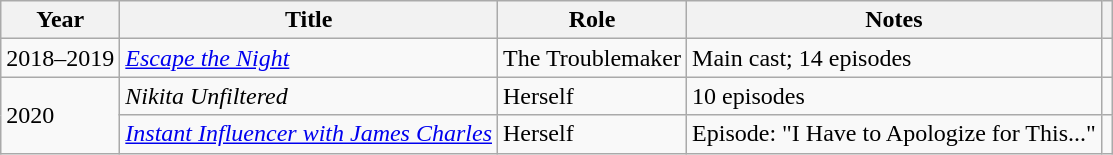<table class=wikitable>
<tr>
<th>Year</th>
<th>Title</th>
<th>Role</th>
<th>Notes</th>
<th></th>
</tr>
<tr>
<td>2018–2019</td>
<td><em><a href='#'>Escape the Night</a></em></td>
<td>The Troublemaker</td>
<td>Main cast; 14 episodes</td>
<td></td>
</tr>
<tr>
<td rowspan="2">2020</td>
<td><em>Nikita Unfiltered</em></td>
<td>Herself</td>
<td>10 episodes</td>
<td></td>
</tr>
<tr>
<td><em><a href='#'>Instant Influencer with James Charles</a></em></td>
<td>Herself</td>
<td>Episode: "I Have to Apologize for This..."</td>
<td></td>
</tr>
</table>
